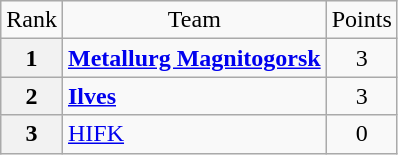<table class="wikitable" style="text-align: center;">
<tr>
<td>Rank</td>
<td>Team</td>
<td>Points</td>
</tr>
<tr>
<th>1</th>
<td style="text-align: left;"> <strong><a href='#'>Metallurg Magnitogorsk</a></strong></td>
<td>3</td>
</tr>
<tr>
<th>2</th>
<td style="text-align: left;"> <strong><a href='#'>Ilves</a></strong></td>
<td>3</td>
</tr>
<tr>
<th>3</th>
<td style="text-align: left;"> <a href='#'>HIFK</a></td>
<td>0</td>
</tr>
</table>
